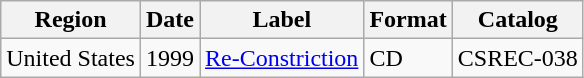<table class="wikitable">
<tr>
<th>Region</th>
<th>Date</th>
<th>Label</th>
<th>Format</th>
<th>Catalog</th>
</tr>
<tr>
<td>United States</td>
<td>1999</td>
<td><a href='#'>Re-Constriction</a></td>
<td>CD</td>
<td>CSREC-038</td>
</tr>
</table>
